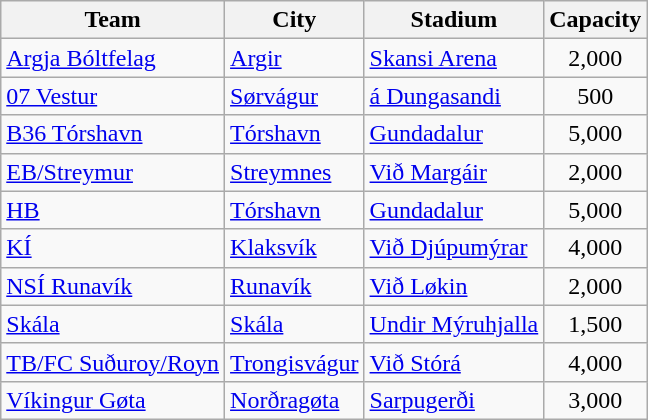<table class="wikitable sortable">
<tr>
<th>Team</th>
<th>City</th>
<th>Stadium</th>
<th>Capacity</th>
</tr>
<tr>
<td><a href='#'>Argja Bóltfelag</a></td>
<td><a href='#'>Argir</a></td>
<td><a href='#'>Skansi Arena</a></td>
<td align="center">2,000</td>
</tr>
<tr>
<td><a href='#'>07 Vestur</a></td>
<td><a href='#'>Sørvágur</a></td>
<td><a href='#'>á Dungasandi</a></td>
<td align="center">500</td>
</tr>
<tr>
<td><a href='#'>B36 Tórshavn</a></td>
<td><a href='#'>Tórshavn</a></td>
<td><a href='#'>Gundadalur</a></td>
<td align="center">5,000</td>
</tr>
<tr>
<td><a href='#'>EB/Streymur</a></td>
<td><a href='#'>Streymnes</a></td>
<td><a href='#'>Við Margáir</a></td>
<td align="center">2,000</td>
</tr>
<tr>
<td><a href='#'>HB</a></td>
<td><a href='#'>Tórshavn</a></td>
<td><a href='#'>Gundadalur</a></td>
<td align="center">5,000</td>
</tr>
<tr>
<td><a href='#'>KÍ</a></td>
<td><a href='#'>Klaksvík</a></td>
<td><a href='#'>Við Djúpumýrar</a></td>
<td align="center">4,000</td>
</tr>
<tr>
<td><a href='#'>NSÍ Runavík</a></td>
<td><a href='#'>Runavík</a></td>
<td><a href='#'>Við Løkin</a></td>
<td align="center">2,000</td>
</tr>
<tr>
<td><a href='#'>Skála</a></td>
<td><a href='#'>Skála</a></td>
<td><a href='#'>Undir Mýruhjalla</a></td>
<td align="center">1,500</td>
</tr>
<tr>
<td><a href='#'>TB/FC Suðuroy/Royn</a></td>
<td><a href='#'>Trongisvágur</a></td>
<td><a href='#'>Við Stórá</a></td>
<td align="center">4,000</td>
</tr>
<tr>
<td><a href='#'>Víkingur Gøta</a></td>
<td><a href='#'>Norðragøta</a></td>
<td><a href='#'>Sarpugerði</a></td>
<td align="center">3,000</td>
</tr>
</table>
